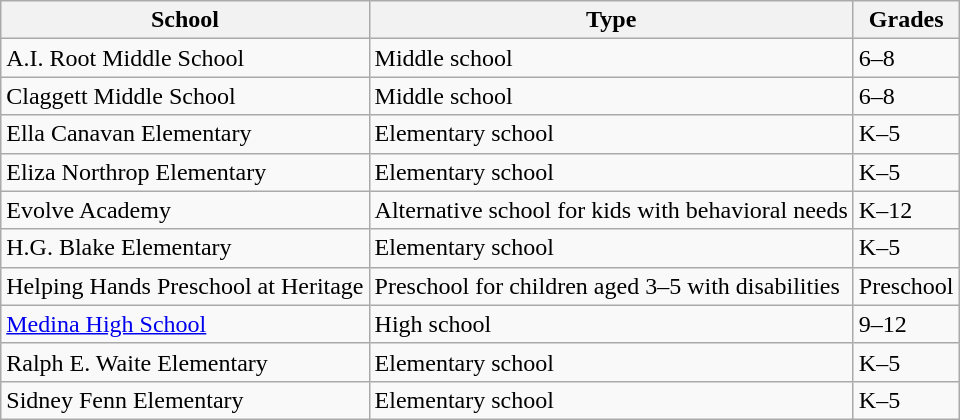<table class="wikitable">
<tr>
<th>School</th>
<th>Type</th>
<th>Grades</th>
</tr>
<tr>
<td>A.I. Root Middle School</td>
<td>Middle school</td>
<td>6–8</td>
</tr>
<tr>
<td>Claggett Middle School</td>
<td>Middle school</td>
<td>6–8</td>
</tr>
<tr>
<td>Ella Canavan Elementary</td>
<td>Elementary school</td>
<td>K–5</td>
</tr>
<tr>
<td>Eliza Northrop Elementary</td>
<td>Elementary school</td>
<td>K–5</td>
</tr>
<tr>
<td>Evolve Academy</td>
<td>Alternative school for kids with behavioral needs</td>
<td>K–12</td>
</tr>
<tr>
<td>H.G. Blake Elementary</td>
<td>Elementary school</td>
<td>K–5</td>
</tr>
<tr>
<td>Helping Hands Preschool at Heritage</td>
<td>Preschool for children aged 3–5 with disabilities</td>
<td>Preschool</td>
</tr>
<tr>
<td><a href='#'>Medina High School</a></td>
<td>High school</td>
<td>9–12</td>
</tr>
<tr>
<td>Ralph E. Waite Elementary</td>
<td>Elementary school</td>
<td>K–5</td>
</tr>
<tr>
<td>Sidney Fenn Elementary</td>
<td>Elementary school</td>
<td>K–5</td>
</tr>
</table>
